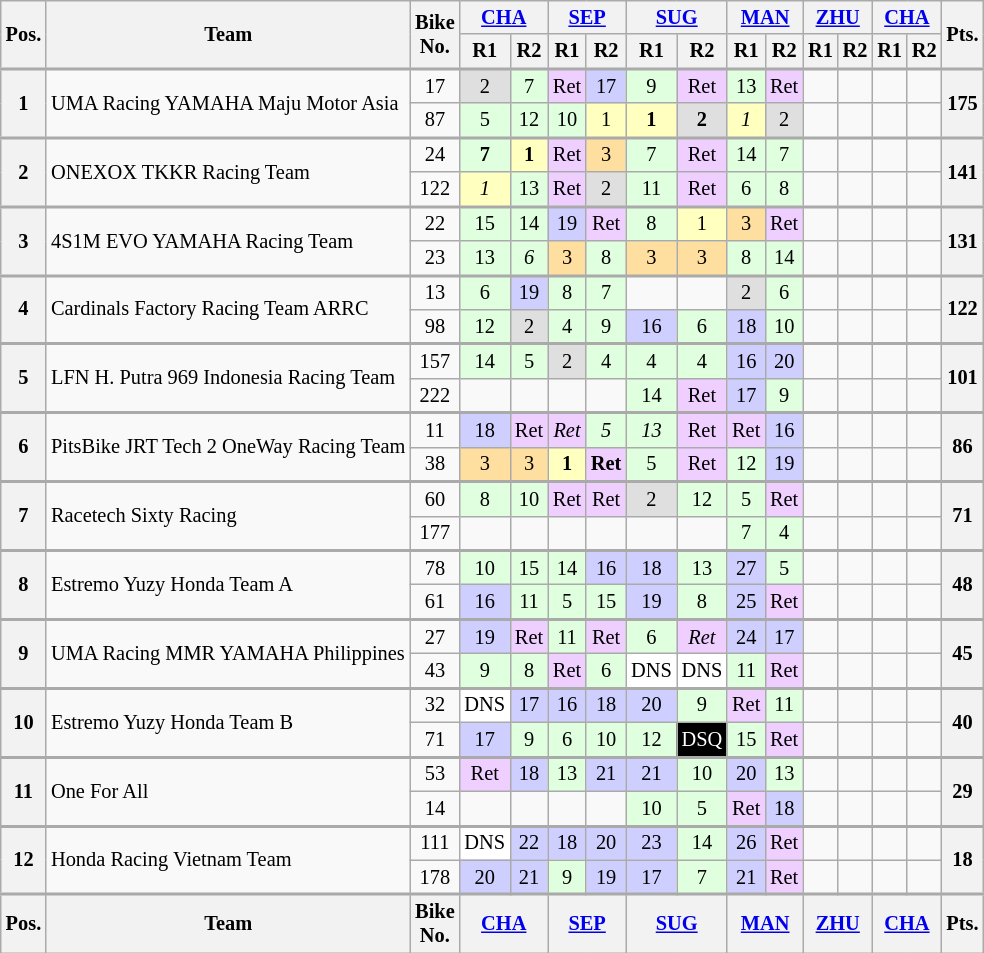<table class="wikitable" style="font-size:85%; text-align:center;">
<tr>
<th rowspan=2>Pos.</th>
<th rowspan=2>Team</th>
<th rowspan=2>Bike<br>No.</th>
<th colspan=2><a href='#'>CHA</a><br></th>
<th colspan=2><a href='#'>SEP</a><br></th>
<th colspan=2><a href='#'>SUG</a><br></th>
<th colspan=2><a href='#'>MAN</a><br></th>
<th colspan=2><a href='#'>ZHU</a><br></th>
<th colspan=2><a href='#'>CHA</a><br></th>
<th rowspan=2>Pts.</th>
</tr>
<tr>
<th>R1</th>
<th>R2</th>
<th>R1</th>
<th>R2</th>
<th>R1</th>
<th>R2</th>
<th>R1</th>
<th>R2</th>
<th>R1</th>
<th>R2</th>
<th>R1</th>
<th>R2</th>
</tr>
<tr style="border-top:2px solid #aaaaaa">
<th rowspan=2>1</th>
<td rowspan=2 align=left>UMA Racing YAMAHA Maju Motor Asia</td>
<td>17</td>
<td style="background:#dfdfdf;">2</td>
<td style="background:#dfffdf;">7</td>
<td style="background:#efcfff;">Ret</td>
<td style="background:#cfcfff;">17</td>
<td style="background:#dfffdf;">9</td>
<td style="background:#efcfff;">Ret</td>
<td style="background:#dfffdf;">13</td>
<td style="background:#efcfff;">Ret</td>
<td style="background:#;"></td>
<td style="background:#;"></td>
<td style="background:#;"></td>
<td style="background:#;"></td>
<th rowspan=2>175</th>
</tr>
<tr>
<td>87</td>
<td style="background:#dfffdf;">5</td>
<td style="background:#dfffdf;">12</td>
<td style="background:#dfffdf;">10</td>
<td style="background:#ffffbf;">1</td>
<td style="background:#ffffbf;"><strong>1</strong></td>
<td style="background:#dfdfdf;"><strong>2</strong></td>
<td style="background:#ffffbf;"><em>1</em></td>
<td style="background:#dfdfdf;">2</td>
<td style="background:#;"></td>
<td style="background:#;"></td>
<td style="background:#;"></td>
<td style="background:#;"></td>
</tr>
<tr style="border-top:2px solid #aaaaaa">
<th rowspan=2>2</th>
<td rowspan=2 align=left>ONEXOX TKKR Racing Team</td>
<td>24</td>
<td style="background:#dfffdf;"><strong>7</strong></td>
<td style="background:#ffffbf;"><strong>1</strong></td>
<td style="background:#efcfff;">Ret</td>
<td style="background:#ffdf9f;">3</td>
<td style="background:#dfffdf;">7</td>
<td style="background:#efcfff;">Ret</td>
<td style="background:#dfffdf;">14</td>
<td style="background:#dfffdf;">7</td>
<td style="background:#;"></td>
<td style="background:#;"></td>
<td style="background:#;"></td>
<td style="background:#;"></td>
<th rowspan=2>141</th>
</tr>
<tr>
<td>122</td>
<td style="background:#ffffbf;"><em>1</em></td>
<td style="background:#dfffdf;">13</td>
<td style="background:#efcfff;">Ret</td>
<td style="background:#dfdfdf;">2</td>
<td style="background:#dfffdf;">11</td>
<td style="background:#efcfff;">Ret</td>
<td style="background:#dfffdf;">6</td>
<td style="background:#dfffdf;">8</td>
<td style="background:#;"></td>
<td style="background:#;"></td>
<td style="background:#;"></td>
<td style="background:#;"></td>
</tr>
<tr style="border-top:2px solid #aaaaaa">
<th rowspan=2>3</th>
<td rowspan=2 align=left>4S1M EVO YAMAHA Racing Team</td>
<td>22</td>
<td style="background:#dfffdf;">15</td>
<td style="background:#dfffdf;">14</td>
<td style="background:#cfcfff;">19</td>
<td style="background:#efcfff;">Ret</td>
<td style="background:#dfffdf;">8</td>
<td style="background:#ffffbf;">1</td>
<td style="background:#ffdf9f;">3</td>
<td style="background:#efcfff;">Ret</td>
<td style="background:#;"></td>
<td style="background:#;"></td>
<td style="background:#;"></td>
<td style="background:#;"></td>
<th rowspan=2>131</th>
</tr>
<tr>
<td>23</td>
<td style="background:#dfffdf;">13</td>
<td style="background:#dfffdf;"><em>6</em></td>
<td style="background:#ffdf9f;">3</td>
<td style="background:#dfffdf;">8</td>
<td style="background:#ffdf9f;">3</td>
<td style="background:#ffdf9f;">3</td>
<td style="background:#dfffdf;">8</td>
<td style="background:#dfffdf;">14</td>
<td style="background:#;"></td>
<td style="background:#;"></td>
<td style="background:#;"></td>
<td style="background:#;"></td>
</tr>
<tr style="border-top:2px solid #aaaaaa">
<th rowspan=2>4</th>
<td rowspan=2 align=left>Cardinals Factory Racing Team ARRC</td>
<td>13</td>
<td style="background:#dfffdf;">6</td>
<td style="background:#cfcfff;">19</td>
<td style="background:#dfffdf;">8</td>
<td style="background:#dfffdf;">7</td>
<td style="background:#;"></td>
<td style="background:#;"></td>
<td style="background:#dfdfdf;">2</td>
<td style="background:#dfffdf;">6</td>
<td style="background:#;"></td>
<td style="background:#;"></td>
<td style="background:#;"></td>
<td style="background:#;"></td>
<th rowspan=2>122</th>
</tr>
<tr>
<td>98</td>
<td style="background:#dfffdf;">12</td>
<td style="background:#dfdfdf;">2</td>
<td style="background:#dfffdf;">4</td>
<td style="background:#dfffdf;">9</td>
<td style="background:#cfcfff;">16</td>
<td style="background:#dfffdf;">6</td>
<td style="background:#cfcfff;">18</td>
<td style="background:#dfffdf;">10</td>
<td style="background:#;"></td>
<td style="background:#;"></td>
<td style="background:#;"></td>
<td style="background:#;"></td>
</tr>
<tr style="border-top:2px solid #aaaaaa">
<th rowspan=2>5</th>
<td rowspan=2 align=left>LFN H. Putra 969 Indonesia Racing Team</td>
<td>157</td>
<td style="background:#dfffdf;">14</td>
<td style="background:#dfffdf;">5</td>
<td style="background:#dfdfdf;">2</td>
<td style="background:#dfffdf;">4</td>
<td style="background:#dfffdf;">4</td>
<td style="background:#dfffdf;">4</td>
<td style="background:#cfcfff;">16</td>
<td style="background:#cfcfff;">20</td>
<td style="background:#;"></td>
<td style="background:#;"></td>
<td style="background:#;"></td>
<td style="background:#;"></td>
<th rowspan=2>101</th>
</tr>
<tr>
<td>222</td>
<td style="background:#;"></td>
<td style="background:#;"></td>
<td style="background:#;"></td>
<td style="background:#;"></td>
<td style="background:#dfffdf;">14</td>
<td style="background:#efcfff;">Ret</td>
<td style="background:#cfcfff;">17</td>
<td style="background:#dfffdf;">9</td>
<td style="background:#;"></td>
<td style="background:#;"></td>
<td style="background:#;"></td>
<td style="background:#;"></td>
</tr>
<tr style="border-top:2px solid #aaaaaa">
<th rowspan=2>6</th>
<td rowspan=2 align=left>PitsBike JRT Tech 2 OneWay Racing Team</td>
<td>11</td>
<td style="background:#cfcfff;">18</td>
<td style="background:#efcfff;">Ret</td>
<td style="background:#efcfff;"><em>Ret</em></td>
<td style="background:#dfffdf;"><em>5</em></td>
<td style="background:#dfffdf;"><em>13</em></td>
<td style="background:#efcfff;">Ret</td>
<td style="background:#efcfff;">Ret</td>
<td style="background:#cfcfff;">16</td>
<td style="background:#;"></td>
<td style="background:#;"></td>
<td style="background:#;"></td>
<td style="background:#;"></td>
<th rowspan=2>86</th>
</tr>
<tr>
<td>38</td>
<td style="background:#ffdf9f;">3</td>
<td style="background:#ffdf9f;">3</td>
<td style="background:#ffffbf;"><strong>1</strong></td>
<td style="background:#efcfff;"><strong>Ret</strong></td>
<td style="background:#dfffdf;">5</td>
<td style="background:#efcfff;">Ret</td>
<td style="background:#dfffdf;">12</td>
<td style="background:#cfcfff;">19</td>
<td style="background:#;"></td>
<td style="background:#;"></td>
<td style="background:#;"></td>
<td style="background:#;"></td>
</tr>
<tr style="border-top:2px solid #aaaaaa">
<th rowspan=2>7</th>
<td rowspan=2 align=left>Racetech Sixty Racing</td>
<td>60</td>
<td style="background:#dfffdf;">8</td>
<td style="background:#dfffdf;">10</td>
<td style="background:#efcfff;">Ret</td>
<td style="background:#efcfff;">Ret</td>
<td style="background:#dfdfdf;">2</td>
<td style="background:#dfffdf;">12</td>
<td style="background:#dfffdf;">5</td>
<td style="background:#efcfff;">Ret</td>
<td style="background:#;"></td>
<td style="background:#;"></td>
<td style="background:#;"></td>
<td style="background:#;"></td>
<th rowspan=2>71</th>
</tr>
<tr>
<td>177</td>
<td style="background:#;"></td>
<td style="background:#;"></td>
<td style="background:#;"></td>
<td style="background:#;"></td>
<td style="background:#;"></td>
<td style="background:#;"></td>
<td style="background:#dfffdf;">7</td>
<td style="background:#dfffdf;">4</td>
<td style="background:#;"></td>
<td style="background:#;"></td>
<td style="background:#;"></td>
<td style="background:#;"></td>
</tr>
<tr style="border-top:2px solid #aaaaaa">
<th rowspan=2>8</th>
<td rowspan=2 align=left>Estremo Yuzy Honda Team A</td>
<td>78</td>
<td style="background:#dfffdf;">10</td>
<td style="background:#dfffdf;">15</td>
<td style="background:#dfffdf;">14</td>
<td style="background:#cfcfff;">16</td>
<td style="background:#cfcfff;">18</td>
<td style="background:#dfffdf;">13</td>
<td style="background:#cfcfff;">27</td>
<td style="background:#dfffdf;">5</td>
<td style="background:#;"></td>
<td style="background:#;"></td>
<td style="background:#;"></td>
<td style="background:#;"></td>
<th rowspan=2>48</th>
</tr>
<tr>
<td>61</td>
<td style="background:#cfcfff;">16</td>
<td style="background:#dfffdf;">11</td>
<td style="background:#dfffdf;">5</td>
<td style="background:#dfffdf;">15</td>
<td style="background:#cfcfff;">19</td>
<td style="background:#dfffdf;">8</td>
<td style="background:#cfcfff;">25</td>
<td style="background:#efcfff;">Ret</td>
<td style="background:#;"></td>
<td style="background:#;"></td>
<td style="background:#;"></td>
<td style="background:#;"></td>
</tr>
<tr style="border-top:2px solid #aaaaaa">
<th rowspan=2>9</th>
<td rowspan=2 align=left>UMA Racing MMR YAMAHA Philippines</td>
<td>27</td>
<td style="background:#cfcfff;">19</td>
<td style="background:#efcfff;">Ret</td>
<td style="background:#dfffdf;">11</td>
<td style="background:#efcfff;">Ret</td>
<td style="background:#dfffdf;">6</td>
<td style="background:#efcfff;"><em>Ret</em></td>
<td style="background:#cfcfff;">24</td>
<td style="background:#cfcfff;">17</td>
<td style="background:#;"></td>
<td style="background:#;"></td>
<td style="background:#;"></td>
<td style="background:#;"></td>
<th rowspan=2>45</th>
</tr>
<tr>
<td>43</td>
<td style="background:#dfffdf;">9</td>
<td style="background:#dfffdf;">8</td>
<td style="background:#efcfff;">Ret</td>
<td style="background:#dfffdf;">6</td>
<td style="background:#ffffff;">DNS</td>
<td style="background:#ffffff;">DNS</td>
<td style="background:#dfffdf;">11</td>
<td style="background:#efcfff;">Ret</td>
<td style="background:#;"></td>
<td style="background:#;"></td>
<td style="background:#;"></td>
<td style="background:#;"></td>
</tr>
<tr style="border-top:2px solid #aaaaaa">
<th rowspan=2>10</th>
<td rowspan=2 align=left>Estremo Yuzy Honda Team B</td>
<td>32</td>
<td style="background:#ffffff;">DNS</td>
<td style="background:#cfcfff;">17</td>
<td style="background:#cfcfff;">16</td>
<td style="background:#cfcfff;">18</td>
<td style="background:#cfcfff;">20</td>
<td style="background:#dfffdf;">9</td>
<td style="background:#efcfff;">Ret</td>
<td style="background:#dfffdf;">11</td>
<td style="background:#;"></td>
<td style="background:#;"></td>
<td style="background:#;"></td>
<td style="background:#;"></td>
<th rowspan=2>40</th>
</tr>
<tr>
<td>71</td>
<td style="background:#cfcfff;">17</td>
<td style="background:#dfffdf;">9</td>
<td style="background:#dfffdf;">6</td>
<td style="background:#dfffdf;">10</td>
<td style="background:#dfffdf;">12</td>
<td style="background:#000000; letter-spacing:0px; color:white">DSQ</td>
<td style="background:#dfffdf;">15</td>
<td style="background:#efcfff;">Ret</td>
<td style="background:#;"></td>
<td style="background:#;"></td>
<td style="background:#;"></td>
<td style="background:#;"></td>
</tr>
<tr style="border-top:2px solid #aaaaaa">
<th rowspan=2>11</th>
<td rowspan=2 align=left>One For All</td>
<td>53</td>
<td style="background:#efcfff;">Ret</td>
<td style="background:#cfcfff;">18</td>
<td style="background:#dfffdf;">13</td>
<td style="background:#cfcfff;">21</td>
<td style="background:#cfcfff;">21</td>
<td style="background:#dfffdf;">10</td>
<td style="background:#cfcfff;">20</td>
<td style="background:#dfffdf;">13</td>
<td style="background:#;"></td>
<td style="background:#;"></td>
<td style="background:#;"></td>
<td style="background:#;"></td>
<th rowspan=2>29</th>
</tr>
<tr>
<td>14</td>
<td style="background:#;"></td>
<td style="background:#;"></td>
<td style="background:#;"></td>
<td style="background:#;"></td>
<td style="background:#dfffdf;">10</td>
<td style="background:#dfffdf;">5</td>
<td style="background:#efcfff;">Ret</td>
<td style="background:#cfcfff;">18</td>
<td style="background:#;"></td>
<td style="background:#;"></td>
<td style="background:#;"></td>
<td style="background:#;"></td>
</tr>
<tr style="border-top:2px solid #aaaaaa">
<th rowspan=2>12</th>
<td rowspan=2 align=left>Honda Racing Vietnam Team</td>
<td>111</td>
<td style="background:#ffffff;">DNS</td>
<td style="background:#cfcfff;">22</td>
<td style="background:#cfcfff;">18</td>
<td style="background:#cfcfff;">20</td>
<td style="background:#cfcfff;">23</td>
<td style="background:#dfffdf;">14</td>
<td style="background:#cfcfff;">26</td>
<td style="background:#efcfff;">Ret</td>
<td style="background:#;"></td>
<td style="background:#;"></td>
<td style="background:#;"></td>
<td style="background:#;"></td>
<th rowspan=2>18</th>
</tr>
<tr>
<td>178</td>
<td style="background:#cfcfff;">20</td>
<td style="background:#cfcfff;">21</td>
<td style="background:#dfffdf;">9</td>
<td style="background:#cfcfff;">19</td>
<td style="background:#cfcfff;">17</td>
<td style="background:#dfffdf;">7</td>
<td style="background:#cfcfff;">21</td>
<td style="background:#efcfff;">Ret</td>
<td style="background:#;"></td>
<td style="background:#;"></td>
<td style="background:#;"></td>
<td style="background:#;"></td>
</tr>
<tr style="border-top:2px solid #aaaaaa">
<th>Pos.</th>
<th>Team</th>
<th>Bike<br>No.</th>
<th colspan=2><a href='#'>CHA</a><br></th>
<th colspan=2><a href='#'>SEP</a><br></th>
<th colspan=2><a href='#'>SUG</a><br></th>
<th colspan=2><a href='#'>MAN</a><br></th>
<th colspan=2><a href='#'>ZHU</a><br></th>
<th colspan=2><a href='#'>CHA</a><br></th>
<th rowspan=2>Pts.</th>
</tr>
</table>
